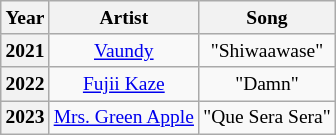<table class="wikitable mw-collapsible mw-collapsed" style="font-size:small; text-align:center">
<tr>
<th>Year</th>
<th>Artist</th>
<th>Song</th>
</tr>
<tr>
<th>2021</th>
<td><a href='#'>Vaundy</a></td>
<td>"Shiwaawase"</td>
</tr>
<tr>
<th>2022</th>
<td><a href='#'>Fujii Kaze</a></td>
<td>"Damn"</td>
</tr>
<tr>
<th>2023</th>
<td><a href='#'>Mrs. Green Apple</a></td>
<td>"Que Sera Sera"</td>
</tr>
</table>
